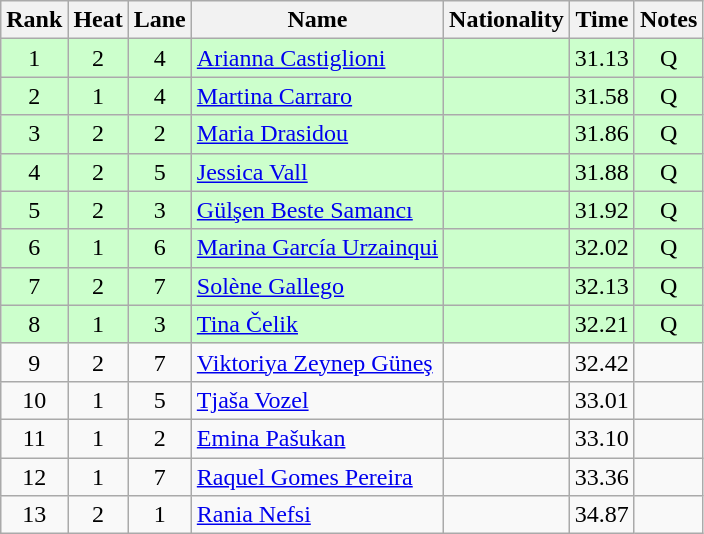<table class="wikitable sortable" style="text-align:center">
<tr>
<th>Rank</th>
<th>Heat</th>
<th>Lane</th>
<th>Name</th>
<th>Nationality</th>
<th>Time</th>
<th>Notes</th>
</tr>
<tr bgcolor="ccffcc">
<td>1</td>
<td>2</td>
<td>4</td>
<td align="left"><a href='#'>Arianna Castiglioni</a></td>
<td align="left"></td>
<td>31.13</td>
<td>Q</td>
</tr>
<tr bgcolor="ccffcc">
<td>2</td>
<td>1</td>
<td>4</td>
<td align="left"><a href='#'>Martina Carraro</a></td>
<td align="left"></td>
<td>31.58</td>
<td>Q</td>
</tr>
<tr bgcolor="ccffcc">
<td>3</td>
<td>2</td>
<td>2</td>
<td align="left"><a href='#'>Maria Drasidou</a></td>
<td align="left"></td>
<td>31.86</td>
<td>Q</td>
</tr>
<tr bgcolor="ccffcc">
<td>4</td>
<td>2</td>
<td>5</td>
<td align="left"><a href='#'>Jessica Vall</a></td>
<td align="left"></td>
<td>31.88</td>
<td>Q</td>
</tr>
<tr bgcolor="ccffcc">
<td>5</td>
<td>2</td>
<td>3</td>
<td align="left"><a href='#'>Gülşen Beste Samancı</a></td>
<td align="left"></td>
<td>31.92</td>
<td>Q</td>
</tr>
<tr bgcolor="ccffcc">
<td>6</td>
<td>1</td>
<td>6</td>
<td align="left"><a href='#'>Marina García Urzainqui</a></td>
<td align="left"></td>
<td>32.02</td>
<td>Q</td>
</tr>
<tr bgcolor="ccffcc">
<td>7</td>
<td>2</td>
<td>7</td>
<td align="left"><a href='#'>Solène Gallego</a></td>
<td align="left"></td>
<td>32.13</td>
<td>Q</td>
</tr>
<tr bgcolor="ccffcc">
<td>8</td>
<td>1</td>
<td>3</td>
<td align="left"><a href='#'>Tina Čelik</a></td>
<td align="left"></td>
<td>32.21</td>
<td>Q</td>
</tr>
<tr>
<td>9</td>
<td>2</td>
<td>7</td>
<td align="left"><a href='#'>Viktoriya Zeynep Güneş</a></td>
<td align="left"></td>
<td>32.42</td>
<td></td>
</tr>
<tr>
<td>10</td>
<td>1</td>
<td>5</td>
<td align="left"><a href='#'>Tjaša Vozel</a></td>
<td align="left"></td>
<td>33.01</td>
<td></td>
</tr>
<tr>
<td>11</td>
<td>1</td>
<td>2</td>
<td align="left"><a href='#'>Emina Pašukan</a></td>
<td align="left"></td>
<td>33.10</td>
<td></td>
</tr>
<tr>
<td>12</td>
<td>1</td>
<td>7</td>
<td align="left"><a href='#'>Raquel Gomes Pereira</a></td>
<td align="left"></td>
<td>33.36</td>
<td></td>
</tr>
<tr>
<td>13</td>
<td>2</td>
<td>1</td>
<td align="left"><a href='#'>Rania Nefsi</a></td>
<td align="left"></td>
<td>34.87</td>
<td></td>
</tr>
</table>
